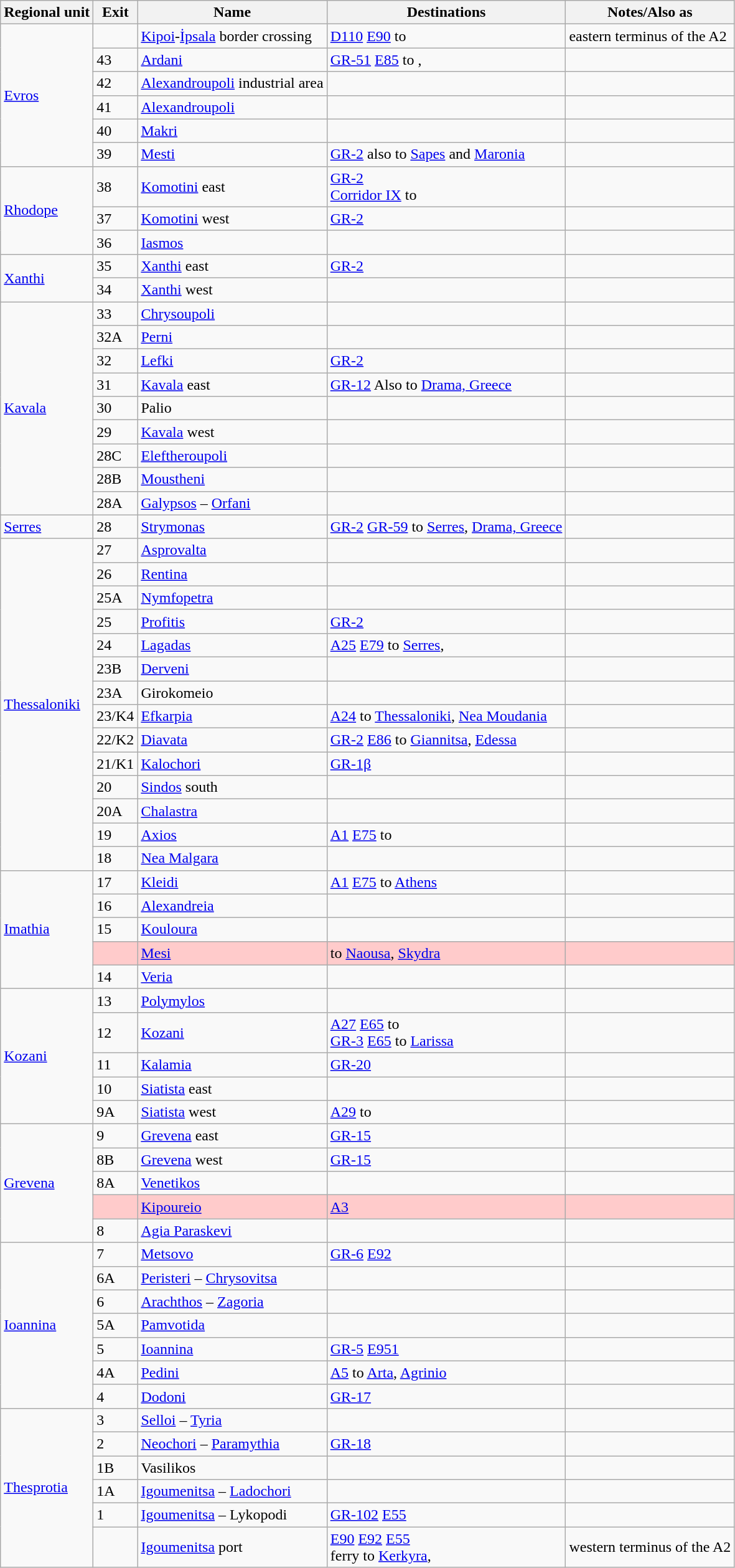<table class="wikitable collapsible uncollapsed">
<tr>
<th scope="col">Regional unit</th>
<th scope="col">Exit</th>
<th scope="col">Name</th>
<th scope="col">Destinations</th>
<th scope="col">Notes/Also as</th>
</tr>
<tr>
<td rowspan= 6><a href='#'>Evros</a></td>
<td></td>
<td><a href='#'>Kipoi</a>-<a href='#'>İpsala</a> border crossing</td>
<td><a href='#'>D110</a>  <a href='#'>E90</a> to  </td>
<td>eastern terminus of the A2</td>
</tr>
<tr>
<td>43</td>
<td><a href='#'>Ardani</a></td>
<td> <a href='#'>GR-51</a>  <a href='#'>E85</a> to , </td>
<td></td>
</tr>
<tr>
<td>42</td>
<td><a href='#'>Alexandroupoli</a> industrial area</td>
<td></td>
<td></td>
</tr>
<tr>
<td>41</td>
<td><a href='#'>Alexandroupoli</a></td>
<td></td>
<td></td>
</tr>
<tr>
<td>40</td>
<td><a href='#'>Makri</a></td>
<td></td>
<td></td>
</tr>
<tr>
<td>39</td>
<td><a href='#'>Mesti</a></td>
<td> <a href='#'>GR-2</a> also to <a href='#'>Sapes</a> and <a href='#'>Maronia</a></td>
<td></td>
</tr>
<tr>
<td rowspan= 3><a href='#'>Rhodope</a></td>
<td>38</td>
<td><a href='#'>Komotini</a> east</td>
<td> <a href='#'>GR-2</a><br><a href='#'>Corridor IX</a> to </td>
<td></td>
</tr>
<tr>
<td>37</td>
<td><a href='#'>Komotini</a> west</td>
<td> <a href='#'>GR-2</a></td>
<td></td>
</tr>
<tr>
<td>36</td>
<td><a href='#'>Iasmos</a></td>
<td></td>
<td></td>
</tr>
<tr>
<td rowspan= 2><a href='#'>Xanthi</a></td>
<td>35</td>
<td><a href='#'>Xanthi</a> east</td>
<td> <a href='#'>GR-2</a></td>
<td></td>
</tr>
<tr>
<td>34</td>
<td><a href='#'>Xanthi</a> west</td>
<td></td>
<td></td>
</tr>
<tr>
<td rowspan= 9><a href='#'>Kavala</a></td>
<td>33</td>
<td><a href='#'>Chrysoupoli</a></td>
<td></td>
<td></td>
</tr>
<tr>
<td>32A</td>
<td><a href='#'>Perni</a></td>
<td></td>
<td></td>
</tr>
<tr>
<td>32</td>
<td><a href='#'>Lefki</a></td>
<td> <a href='#'>GR-2</a></td>
<td></td>
</tr>
<tr>
<td>31</td>
<td><a href='#'>Kavala</a> east</td>
<td> <a href='#'>GR-12</a> Also to <a href='#'>Drama, Greece</a></td>
<td></td>
</tr>
<tr>
<td>30</td>
<td>Palio</td>
<td></td>
<td></td>
</tr>
<tr>
<td>29</td>
<td><a href='#'>Kavala</a> west</td>
<td></td>
<td></td>
</tr>
<tr>
<td>28C</td>
<td><a href='#'>Eleftheroupoli</a></td>
<td></td>
<td></td>
</tr>
<tr>
<td>28B</td>
<td><a href='#'>Moustheni</a></td>
<td></td>
<td></td>
</tr>
<tr>
<td>28A</td>
<td><a href='#'>Galypsos</a> – <a href='#'>Orfani</a></td>
<td></td>
<td></td>
</tr>
<tr>
<td rowspan= 1><a href='#'>Serres</a></td>
<td>28</td>
<td><a href='#'>Strymonas</a></td>
<td> <a href='#'>GR-2</a>  <a href='#'>GR-59</a> to <a href='#'>Serres</a>, <a href='#'>Drama, Greece</a></td>
<td></td>
</tr>
<tr>
<td rowspan= 14><a href='#'>Thessaloniki</a></td>
<td>27</td>
<td><a href='#'>Asprovalta</a></td>
<td></td>
<td></td>
</tr>
<tr>
<td>26</td>
<td><a href='#'>Rentina</a></td>
<td></td>
<td></td>
</tr>
<tr>
<td>25A</td>
<td><a href='#'>Nymfopetra</a></td>
<td></td>
<td></td>
</tr>
<tr>
<td>25</td>
<td><a href='#'>Profitis</a></td>
<td> <a href='#'>GR-2</a></td>
<td></td>
</tr>
<tr>
<td>24</td>
<td><a href='#'>Lagadas</a></td>
<td> <a href='#'>A25</a>  <a href='#'>E79</a> to <a href='#'>Serres</a>, </td>
<td></td>
</tr>
<tr>
<td>23B</td>
<td><a href='#'>Derveni</a></td>
<td></td>
<td></td>
</tr>
<tr>
<td>23A</td>
<td>Girokomeio</td>
<td></td>
<td></td>
</tr>
<tr>
<td>23/K4</td>
<td><a href='#'>Efkarpia</a></td>
<td> <a href='#'>A24</a> to <a href='#'>Thessaloniki</a>, <a href='#'>Nea Moudania</a></td>
<td></td>
</tr>
<tr>
<td>22/K2</td>
<td><a href='#'>Diavata</a></td>
<td> <a href='#'>GR-2</a>  <a href='#'>E86</a> to <a href='#'>Giannitsa</a>, <a href='#'>Edessa</a></td>
<td></td>
</tr>
<tr>
<td>21/K1</td>
<td><a href='#'>Kalochori</a></td>
<td> <a href='#'>GR-1β</a></td>
<td></td>
</tr>
<tr>
<td>20</td>
<td><a href='#'>Sindos</a> south</td>
<td></td>
<td></td>
</tr>
<tr>
<td>20A</td>
<td><a href='#'>Chalastra</a></td>
<td></td>
<td></td>
</tr>
<tr>
<td>19</td>
<td><a href='#'>Axios</a></td>
<td> <a href='#'>A1</a>  <a href='#'>E75</a> to </td>
<td></td>
</tr>
<tr>
<td>18</td>
<td><a href='#'>Nea Malgara</a></td>
<td></td>
<td></td>
</tr>
<tr>
<td rowspan= 5><a href='#'>Imathia</a></td>
<td>17</td>
<td><a href='#'>Kleidi</a></td>
<td> <a href='#'>A1</a>  <a href='#'>E75</a> to <a href='#'>Athens</a></td>
<td></td>
</tr>
<tr>
<td>16</td>
<td><a href='#'>Alexandreia</a></td>
<td></td>
<td></td>
</tr>
<tr>
<td>15</td>
<td><a href='#'>Kouloura</a></td>
<td></td>
<td></td>
</tr>
<tr>
<td style="background: #FFCBCB"></td>
<td style="background: #FFCBCB"><a href='#'>Mesi</a></td>
<td style="background: #FFCBCB">to <a href='#'>Naousa</a>, <a href='#'>Skydra</a></td>
<td style="background: #FFCBCB"></td>
</tr>
<tr>
<td>14</td>
<td><a href='#'>Veria</a></td>
<td></td>
<td></td>
</tr>
<tr>
<td rowspan= 5><a href='#'>Kozani</a></td>
<td>13</td>
<td><a href='#'>Polymylos</a></td>
<td></td>
<td></td>
</tr>
<tr>
<td>12</td>
<td><a href='#'>Kozani</a></td>
<td> <a href='#'>A27</a>  <a href='#'>E65</a> to <br> <a href='#'>GR-3</a>  <a href='#'>E65</a> to <a href='#'>Larissa</a></td>
<td></td>
</tr>
<tr>
<td>11</td>
<td><a href='#'>Kalamia</a></td>
<td> <a href='#'>GR-20</a></td>
<td></td>
</tr>
<tr>
<td>10</td>
<td><a href='#'>Siatista</a> east</td>
<td></td>
<td></td>
</tr>
<tr>
<td>9A</td>
<td><a href='#'>Siatista</a> west</td>
<td> <a href='#'>A29</a> to </td>
<td></td>
</tr>
<tr>
<td rowspan= 5><a href='#'>Grevena</a></td>
<td>9</td>
<td><a href='#'>Grevena</a> east</td>
<td> <a href='#'>GR-15</a></td>
<td></td>
</tr>
<tr>
<td>8B</td>
<td><a href='#'>Grevena</a> west</td>
<td> <a href='#'>GR-15</a></td>
<td></td>
</tr>
<tr>
<td>8A</td>
<td><a href='#'>Venetikos</a></td>
<td></td>
<td></td>
</tr>
<tr>
<td style="background: #FFCBCB"></td>
<td style="background: #FFCBCB"><a href='#'>Kipoureio</a></td>
<td style="background: #FFCBCB"> <a href='#'>A3</a></td>
<td style="background: #FFCBCB"></td>
</tr>
<tr>
<td>8</td>
<td><a href='#'>Agia Paraskevi</a></td>
<td></td>
<td></td>
</tr>
<tr>
<td rowspan= 7><a href='#'>Ioannina</a></td>
<td>7</td>
<td><a href='#'>Metsovo</a></td>
<td> <a href='#'>GR-6</a>  <a href='#'>E92</a></td>
<td></td>
</tr>
<tr>
<td>6A</td>
<td><a href='#'>Peristeri</a> – <a href='#'>Chrysovitsa</a></td>
<td></td>
<td></td>
</tr>
<tr>
<td>6</td>
<td><a href='#'>Arachthos</a> – <a href='#'>Zagoria</a></td>
<td></td>
<td></td>
</tr>
<tr>
<td>5A</td>
<td><a href='#'>Pamvotida</a></td>
<td></td>
<td></td>
</tr>
<tr>
<td>5</td>
<td><a href='#'>Ioannina</a></td>
<td> <a href='#'>GR-5</a>  <a href='#'>E951</a></td>
<td></td>
</tr>
<tr>
<td>4A</td>
<td><a href='#'>Pedini</a></td>
<td> <a href='#'>A5</a> to <a href='#'>Arta</a>, <a href='#'>Agrinio</a></td>
<td></td>
</tr>
<tr>
<td>4</td>
<td><a href='#'>Dodoni</a></td>
<td> <a href='#'>GR-17</a></td>
<td></td>
</tr>
<tr>
<td rowspan= 6><a href='#'>Thesprotia</a></td>
<td>3</td>
<td><a href='#'>Selloi</a> – <a href='#'>Tyria</a></td>
<td></td>
<td></td>
</tr>
<tr>
<td>2</td>
<td><a href='#'>Neochori</a> – <a href='#'>Paramythia</a></td>
<td> <a href='#'>GR-18</a></td>
<td></td>
</tr>
<tr>
<td>1B</td>
<td>Vasilikos</td>
<td></td>
<td></td>
</tr>
<tr>
<td>1A</td>
<td><a href='#'>Igoumenitsa</a> – <a href='#'>Ladochori</a></td>
<td></td>
<td></td>
</tr>
<tr>
<td>1</td>
<td><a href='#'>Igoumenitsa</a> – Lykopodi</td>
<td> <a href='#'>GR-102</a>  <a href='#'>E55</a></td>
<td></td>
</tr>
<tr>
<td></td>
<td><a href='#'>Igoumenitsa</a> port</td>
<td> <a href='#'>E90</a>  <a href='#'>E92</a>  <a href='#'>E55</a><br>ferry to <a href='#'>Kerkyra</a>,  </td>
<td>western terminus of the A2</td>
</tr>
</table>
